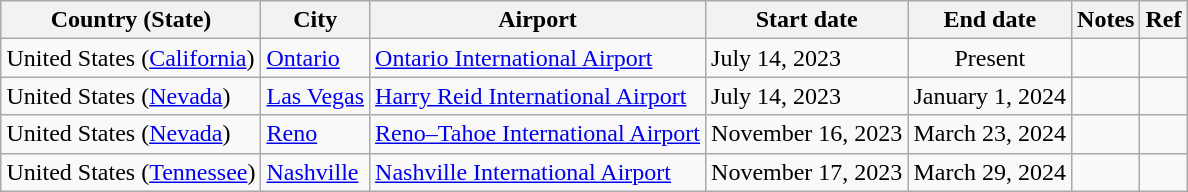<table class="sortable wikitable" style="margin:1em auto;">
<tr>
<th>Country (State)</th>
<th>City</th>
<th>Airport</th>
<th>Start date</th>
<th>End date</th>
<th>Notes</th>
<th class=unsortable>Ref</th>
</tr>
<tr>
<td>United States (<a href='#'>California</a>)</td>
<td><a href='#'>Ontario</a></td>
<td><a href='#'>Ontario International Airport</a></td>
<td>July 14, 2023</td>
<td align=center>Present</td>
<td></td>
<td align=center></td>
</tr>
<tr>
<td>United States (<a href='#'>Nevada</a>)</td>
<td><a href='#'>Las Vegas</a></td>
<td><a href='#'>Harry Reid International Airport</a></td>
<td>July 14, 2023</td>
<td>January 1, 2024</td>
<td></td>
<td align=center></td>
</tr>
<tr>
<td>United States (<a href='#'>Nevada</a>)</td>
<td><a href='#'>Reno</a></td>
<td><a href='#'>Reno–Tahoe International Airport</a></td>
<td>November 16, 2023</td>
<td>March 23, 2024</td>
<td></td>
<td align=center></td>
</tr>
<tr>
<td>United States (<a href='#'>Tennessee</a>)</td>
<td><a href='#'>Nashville</a></td>
<td><a href='#'>Nashville International Airport</a></td>
<td>November 17, 2023</td>
<td>March 29, 2024</td>
<td></td>
<td align=center></td>
</tr>
</table>
